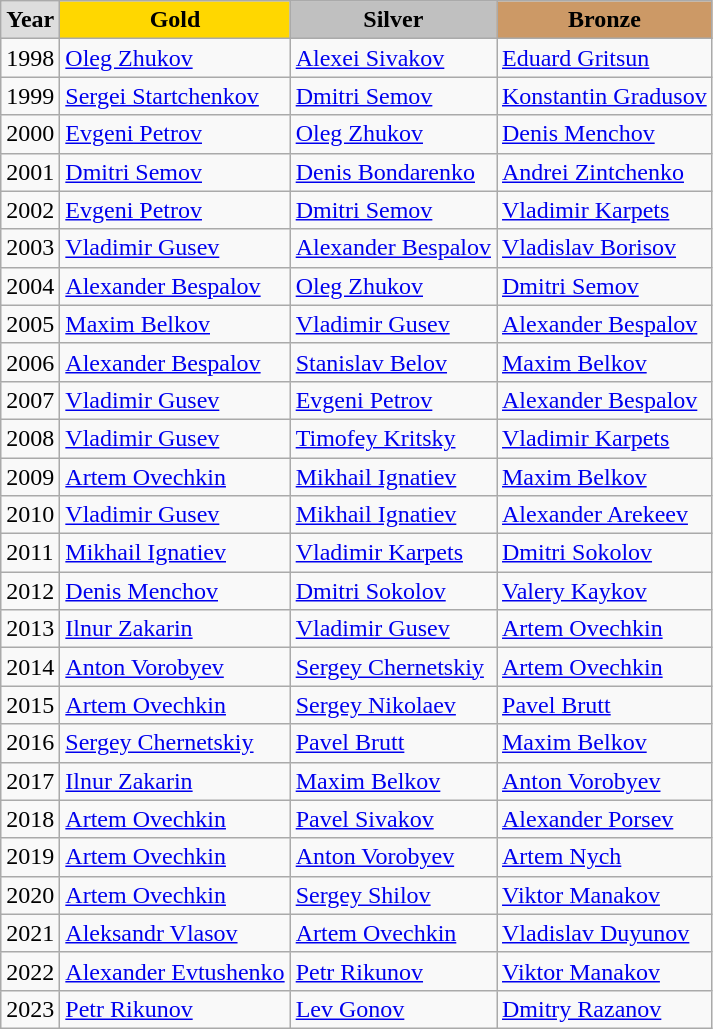<table class="wikitable" style="text-align:left;">
<tr>
<td style="background:#DDDDDD; font-weight:bold; text-align:center;">Year</td>
<td style="background:gold; font-weight:bold; text-align:center;">Gold</td>
<td style="background:silver; font-weight:bold; text-align:center;">Silver</td>
<td style="background:#cc9966; font-weight:bold; text-align:center;">Bronze</td>
</tr>
<tr>
<td>1998</td>
<td><a href='#'>Oleg Zhukov</a></td>
<td><a href='#'>Alexei Sivakov</a></td>
<td><a href='#'>Eduard Gritsun</a></td>
</tr>
<tr>
<td>1999</td>
<td><a href='#'>Sergei Startchenkov</a></td>
<td><a href='#'>Dmitri Semov</a></td>
<td><a href='#'>Konstantin Gradusov</a></td>
</tr>
<tr>
<td>2000</td>
<td><a href='#'>Evgeni Petrov</a></td>
<td><a href='#'>Oleg Zhukov</a></td>
<td><a href='#'>Denis Menchov</a></td>
</tr>
<tr>
<td>2001</td>
<td><a href='#'>Dmitri Semov</a></td>
<td><a href='#'>Denis Bondarenko</a></td>
<td><a href='#'>Andrei Zintchenko</a></td>
</tr>
<tr>
<td>2002</td>
<td><a href='#'>Evgeni Petrov</a></td>
<td><a href='#'>Dmitri Semov</a></td>
<td><a href='#'>Vladimir Karpets</a></td>
</tr>
<tr>
<td>2003</td>
<td><a href='#'>Vladimir Gusev</a></td>
<td><a href='#'>Alexander Bespalov</a></td>
<td><a href='#'>Vladislav Borisov</a></td>
</tr>
<tr>
<td>2004</td>
<td><a href='#'>Alexander Bespalov</a></td>
<td><a href='#'>Oleg Zhukov</a></td>
<td><a href='#'>Dmitri Semov</a></td>
</tr>
<tr>
<td>2005</td>
<td><a href='#'>Maxim Belkov</a></td>
<td><a href='#'>Vladimir Gusev</a></td>
<td><a href='#'>Alexander Bespalov</a></td>
</tr>
<tr>
<td>2006</td>
<td><a href='#'>Alexander Bespalov</a></td>
<td><a href='#'>Stanislav Belov</a></td>
<td><a href='#'>Maxim Belkov</a></td>
</tr>
<tr>
<td>2007</td>
<td><a href='#'>Vladimir Gusev</a></td>
<td><a href='#'>Evgeni Petrov</a></td>
<td><a href='#'>Alexander Bespalov</a></td>
</tr>
<tr>
<td>2008</td>
<td><a href='#'>Vladimir Gusev</a></td>
<td><a href='#'>Timofey Kritsky</a></td>
<td><a href='#'>Vladimir Karpets</a></td>
</tr>
<tr>
<td>2009</td>
<td><a href='#'>Artem Ovechkin</a></td>
<td><a href='#'>Mikhail Ignatiev</a></td>
<td><a href='#'>Maxim Belkov</a></td>
</tr>
<tr>
<td>2010</td>
<td><a href='#'>Vladimir Gusev</a></td>
<td><a href='#'>Mikhail Ignatiev</a></td>
<td><a href='#'>Alexander Arekeev</a></td>
</tr>
<tr>
<td>2011</td>
<td><a href='#'>Mikhail Ignatiev</a></td>
<td><a href='#'>Vladimir Karpets</a></td>
<td><a href='#'>Dmitri Sokolov</a></td>
</tr>
<tr>
<td>2012</td>
<td><a href='#'>Denis Menchov</a></td>
<td><a href='#'>Dmitri Sokolov</a></td>
<td><a href='#'>Valery Kaykov</a></td>
</tr>
<tr>
<td>2013</td>
<td><a href='#'>Ilnur Zakarin</a></td>
<td><a href='#'>Vladimir Gusev</a></td>
<td><a href='#'>Artem Ovechkin</a></td>
</tr>
<tr>
<td>2014</td>
<td><a href='#'>Anton Vorobyev</a></td>
<td><a href='#'>Sergey Chernetskiy</a></td>
<td><a href='#'>Artem Ovechkin</a></td>
</tr>
<tr>
<td>2015</td>
<td><a href='#'>Artem Ovechkin</a></td>
<td><a href='#'>Sergey Nikolaev</a></td>
<td><a href='#'>Pavel Brutt</a></td>
</tr>
<tr>
<td>2016</td>
<td><a href='#'>Sergey Chernetskiy</a></td>
<td><a href='#'>Pavel Brutt</a></td>
<td><a href='#'>Maxim Belkov</a></td>
</tr>
<tr>
<td>2017</td>
<td><a href='#'>Ilnur Zakarin</a></td>
<td><a href='#'>Maxim Belkov</a></td>
<td><a href='#'>Anton Vorobyev</a></td>
</tr>
<tr>
<td>2018</td>
<td><a href='#'>Artem Ovechkin</a></td>
<td><a href='#'>Pavel Sivakov</a></td>
<td><a href='#'>Alexander Porsev</a></td>
</tr>
<tr>
<td>2019</td>
<td><a href='#'>Artem Ovechkin</a></td>
<td><a href='#'>Anton Vorobyev</a></td>
<td><a href='#'>Artem Nych</a></td>
</tr>
<tr>
<td>2020</td>
<td><a href='#'>Artem Ovechkin</a></td>
<td><a href='#'>Sergey Shilov</a></td>
<td><a href='#'>Viktor Manakov</a></td>
</tr>
<tr>
<td>2021</td>
<td><a href='#'>Aleksandr Vlasov</a></td>
<td><a href='#'>Artem Ovechkin</a></td>
<td><a href='#'>Vladislav Duyunov</a></td>
</tr>
<tr>
<td>2022</td>
<td><a href='#'>Alexander Evtushenko</a></td>
<td><a href='#'>Petr Rikunov</a></td>
<td><a href='#'>Viktor Manakov</a></td>
</tr>
<tr>
<td>2023</td>
<td><a href='#'>Petr Rikunov</a></td>
<td><a href='#'>Lev Gonov</a></td>
<td><a href='#'>Dmitry Razanov</a></td>
</tr>
</table>
